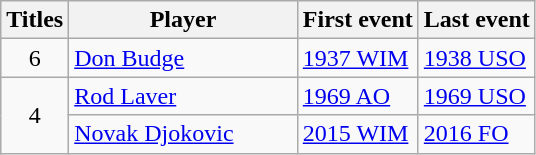<table class="wikitable nowrap">
<tr>
<th>Titles</th>
<th width=145>Player</th>
<th>First event</th>
<th>Last event</th>
</tr>
<tr>
<td style="text-align: center; width: 20px;">6</td>
<td> <a href='#'>Don Budge</a></td>
<td><a href='#'>1937 WIM</a></td>
<td><a href='#'>1938 USO</a></td>
</tr>
<tr>
<td rowspan=2 style="text-align: center;">4</td>
<td> <a href='#'>Rod Laver</a></td>
<td><a href='#'>1969 AO</a></td>
<td><a href='#'>1969 USO</a></td>
</tr>
<tr>
<td> <a href='#'>Novak Djokovic</a></td>
<td><a href='#'>2015 WIM</a></td>
<td><a href='#'>2016 FO</a></td>
</tr>
</table>
